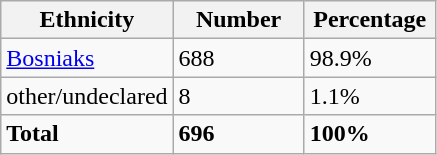<table class="wikitable">
<tr>
<th width="100px">Ethnicity</th>
<th width="80px">Number</th>
<th width="80px">Percentage</th>
</tr>
<tr>
<td><a href='#'>Bosniaks</a></td>
<td>688</td>
<td>98.9%</td>
</tr>
<tr>
<td>other/undeclared</td>
<td>8</td>
<td>1.1%</td>
</tr>
<tr>
<td><strong>Total</strong></td>
<td><strong>696</strong></td>
<td><strong>100%</strong></td>
</tr>
</table>
